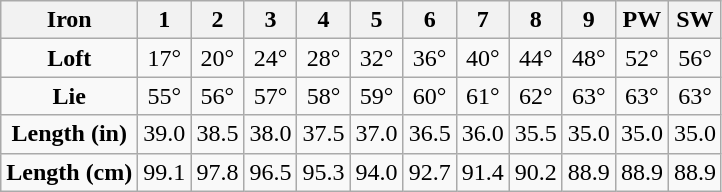<table class="wikitable" style="text-align:center">
<tr>
<th>Iron</th>
<th>1</th>
<th>2</th>
<th>3</th>
<th>4</th>
<th>5</th>
<th>6</th>
<th>7</th>
<th>8</th>
<th>9</th>
<th>PW</th>
<th>SW</th>
</tr>
<tr>
<td style="text-align:center;"><strong>Loft</strong></td>
<td>17°</td>
<td>20°</td>
<td>24°</td>
<td>28°</td>
<td>32°</td>
<td>36°</td>
<td>40°</td>
<td>44°</td>
<td>48°</td>
<td>52°</td>
<td>56°</td>
</tr>
<tr>
<td style="text-align:center;"><strong>Lie</strong></td>
<td>55°</td>
<td>56°</td>
<td>57°</td>
<td>58°</td>
<td>59°</td>
<td>60°</td>
<td>61°</td>
<td>62°</td>
<td>63°</td>
<td>63°</td>
<td>63°</td>
</tr>
<tr>
<td style="text-align:center;"><strong>Length (in)</strong></td>
<td>39.0</td>
<td>38.5</td>
<td>38.0</td>
<td>37.5</td>
<td>37.0</td>
<td>36.5</td>
<td>36.0</td>
<td>35.5</td>
<td>35.0</td>
<td>35.0</td>
<td>35.0</td>
</tr>
<tr>
<td style="text-align:center;"><strong>Length (cm)</strong></td>
<td>99.1</td>
<td>97.8</td>
<td>96.5</td>
<td>95.3</td>
<td>94.0</td>
<td>92.7</td>
<td>91.4</td>
<td>90.2</td>
<td>88.9</td>
<td>88.9</td>
<td>88.9</td>
</tr>
</table>
